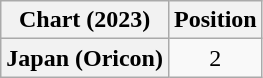<table class="wikitable plainrowheaders" style="text-align:center">
<tr>
<th scope="col">Chart (2023)</th>
<th scope="col">Position</th>
</tr>
<tr>
<th scope="row">Japan (Oricon)</th>
<td>2</td>
</tr>
</table>
